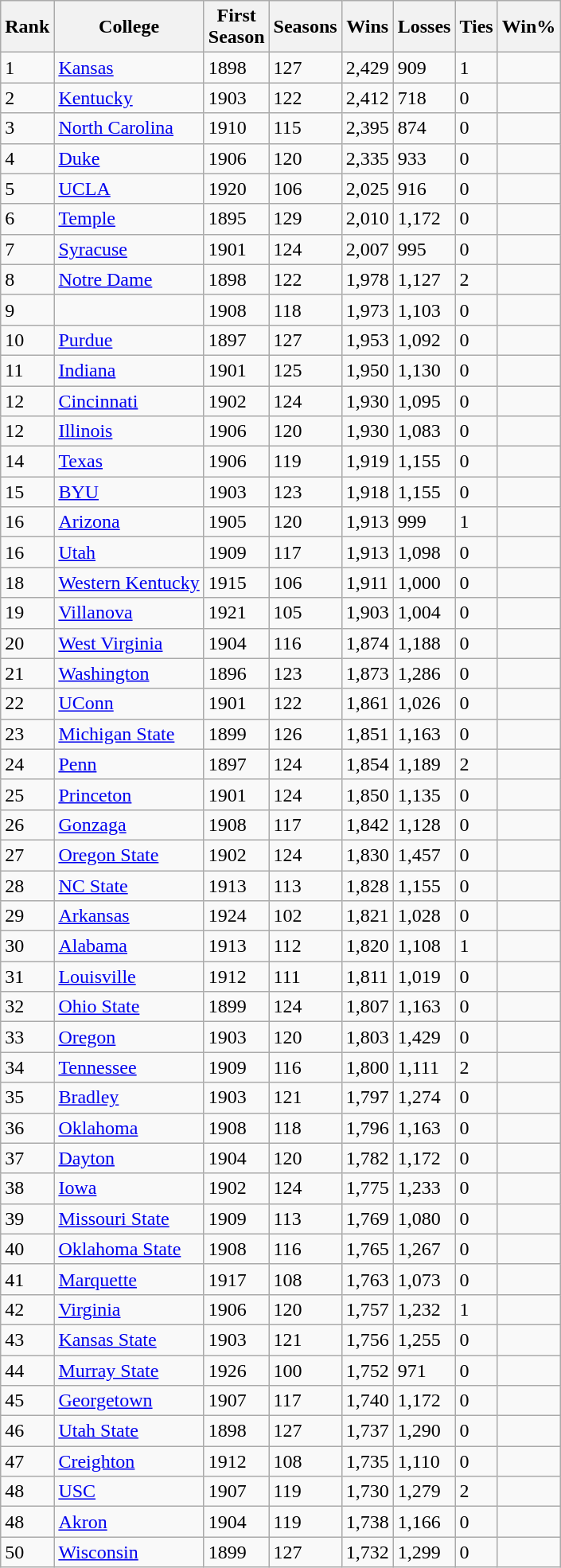<table class="wikitable sortable">
<tr>
<th>Rank</th>
<th>College</th>
<th>First<br>Season</th>
<th>Seasons</th>
<th>Wins</th>
<th>Losses</th>
<th>Ties</th>
<th>Win%</th>
</tr>
<tr>
<td>1</td>
<td><a href='#'>Kansas</a></td>
<td>1898</td>
<td>127</td>
<td>2,429</td>
<td>909</td>
<td>1</td>
<td></td>
</tr>
<tr>
<td>2</td>
<td><a href='#'>Kentucky</a></td>
<td>1903</td>
<td>122</td>
<td>2,412</td>
<td>718</td>
<td>0</td>
<td></td>
</tr>
<tr>
<td>3</td>
<td><a href='#'>North Carolina</a></td>
<td>1910</td>
<td>115</td>
<td>2,395</td>
<td>874</td>
<td>0</td>
<td></td>
</tr>
<tr>
<td>4</td>
<td><a href='#'>Duke</a></td>
<td>1906</td>
<td>120</td>
<td>2,335</td>
<td>933</td>
<td>0</td>
<td></td>
</tr>
<tr>
<td>5</td>
<td><a href='#'>UCLA</a></td>
<td>1920</td>
<td>106</td>
<td>2,025</td>
<td>916</td>
<td>0</td>
<td></td>
</tr>
<tr>
<td>6</td>
<td><a href='#'>Temple</a></td>
<td>1895</td>
<td>129</td>
<td>2,010</td>
<td>1,172</td>
<td>0</td>
<td></td>
</tr>
<tr>
<td>7</td>
<td><a href='#'>Syracuse</a></td>
<td>1901</td>
<td>124</td>
<td>2,007</td>
<td>995</td>
<td>0</td>
<td></td>
</tr>
<tr>
<td>8</td>
<td><a href='#'>Notre Dame</a></td>
<td>1898</td>
<td>122</td>
<td>1,978</td>
<td>1,127</td>
<td>2</td>
<td></td>
</tr>
<tr>
<td>9</td>
<td></td>
<td>1908</td>
<td>118</td>
<td>1,973</td>
<td>1,103</td>
<td>0</td>
<td></td>
</tr>
<tr>
<td>10</td>
<td><a href='#'>Purdue</a></td>
<td>1897</td>
<td>127</td>
<td>1,953</td>
<td>1,092</td>
<td>0</td>
<td></td>
</tr>
<tr>
<td>11</td>
<td><a href='#'>Indiana</a></td>
<td>1901</td>
<td>125</td>
<td>1,950</td>
<td>1,130</td>
<td>0</td>
<td></td>
</tr>
<tr>
<td>12</td>
<td><a href='#'>Cincinnati</a></td>
<td>1902</td>
<td>124</td>
<td>1,930</td>
<td>1,095</td>
<td>0</td>
<td></td>
</tr>
<tr>
<td>12</td>
<td><a href='#'>Illinois</a></td>
<td>1906</td>
<td>120</td>
<td>1,930</td>
<td>1,083</td>
<td>0</td>
<td></td>
</tr>
<tr>
<td>14</td>
<td><a href='#'>Texas</a></td>
<td>1906</td>
<td>119</td>
<td>1,919</td>
<td>1,155</td>
<td>0</td>
<td></td>
</tr>
<tr>
<td>15</td>
<td><a href='#'>BYU</a></td>
<td>1903</td>
<td>123</td>
<td>1,918</td>
<td>1,155</td>
<td>0</td>
<td></td>
</tr>
<tr>
<td>16</td>
<td><a href='#'>Arizona</a></td>
<td>1905</td>
<td>120</td>
<td>1,913</td>
<td>999</td>
<td>1</td>
<td></td>
</tr>
<tr>
<td>16</td>
<td><a href='#'>Utah</a></td>
<td>1909</td>
<td>117</td>
<td>1,913</td>
<td>1,098</td>
<td>0</td>
<td></td>
</tr>
<tr>
<td>18</td>
<td><a href='#'>Western Kentucky</a></td>
<td>1915</td>
<td>106</td>
<td>1,911</td>
<td>1,000</td>
<td>0</td>
<td></td>
</tr>
<tr>
<td>19</td>
<td><a href='#'>Villanova</a></td>
<td>1921</td>
<td>105</td>
<td>1,903</td>
<td>1,004</td>
<td>0</td>
<td></td>
</tr>
<tr>
<td>20</td>
<td><a href='#'>West Virginia</a></td>
<td>1904</td>
<td>116</td>
<td>1,874</td>
<td>1,188</td>
<td>0</td>
<td></td>
</tr>
<tr>
<td>21</td>
<td><a href='#'>Washington</a></td>
<td>1896</td>
<td>123</td>
<td>1,873</td>
<td>1,286</td>
<td>0</td>
<td></td>
</tr>
<tr>
<td>22</td>
<td><a href='#'>UConn</a></td>
<td>1901</td>
<td>122</td>
<td>1,861</td>
<td>1,026</td>
<td>0</td>
<td></td>
</tr>
<tr>
<td>23</td>
<td><a href='#'>Michigan State</a></td>
<td>1899</td>
<td>126</td>
<td>1,851</td>
<td>1,163</td>
<td>0</td>
<td></td>
</tr>
<tr>
<td>24</td>
<td><a href='#'>Penn</a></td>
<td>1897</td>
<td>124</td>
<td>1,854</td>
<td>1,189</td>
<td>2</td>
<td></td>
</tr>
<tr>
<td>25</td>
<td><a href='#'>Princeton</a></td>
<td>1901</td>
<td>124</td>
<td>1,850</td>
<td>1,135</td>
<td>0</td>
<td></td>
</tr>
<tr>
<td>26</td>
<td><a href='#'>Gonzaga</a></td>
<td>1908</td>
<td>117</td>
<td>1,842</td>
<td>1,128</td>
<td>0</td>
<td></td>
</tr>
<tr>
<td>27</td>
<td><a href='#'>Oregon State</a></td>
<td>1902</td>
<td>124</td>
<td>1,830</td>
<td>1,457</td>
<td>0</td>
<td></td>
</tr>
<tr>
<td>28</td>
<td><a href='#'>NC State</a></td>
<td>1913</td>
<td>113</td>
<td>1,828</td>
<td>1,155</td>
<td>0</td>
<td></td>
</tr>
<tr>
<td>29</td>
<td><a href='#'>Arkansas</a></td>
<td>1924</td>
<td>102</td>
<td>1,821</td>
<td>1,028</td>
<td>0</td>
<td></td>
</tr>
<tr>
<td>30</td>
<td><a href='#'>Alabama</a></td>
<td>1913</td>
<td>112</td>
<td>1,820</td>
<td>1,108</td>
<td>1</td>
<td></td>
</tr>
<tr>
<td>31</td>
<td><a href='#'>Louisville</a></td>
<td>1912</td>
<td>111</td>
<td>1,811</td>
<td>1,019</td>
<td>0</td>
<td></td>
</tr>
<tr>
<td>32</td>
<td><a href='#'>Ohio State</a></td>
<td>1899</td>
<td>124</td>
<td>1,807</td>
<td>1,163</td>
<td>0</td>
<td></td>
</tr>
<tr>
<td>33</td>
<td><a href='#'>Oregon</a></td>
<td>1903</td>
<td>120</td>
<td>1,803</td>
<td>1,429</td>
<td>0</td>
<td></td>
</tr>
<tr>
<td>34</td>
<td><a href='#'>Tennessee</a></td>
<td>1909</td>
<td>116</td>
<td>1,800</td>
<td>1,111</td>
<td>2</td>
<td></td>
</tr>
<tr>
<td>35</td>
<td><a href='#'>Bradley</a></td>
<td>1903</td>
<td>121</td>
<td>1,797</td>
<td>1,274</td>
<td>0</td>
<td></td>
</tr>
<tr>
<td>36</td>
<td><a href='#'>Oklahoma</a></td>
<td>1908</td>
<td>118</td>
<td>1,796</td>
<td>1,163</td>
<td>0</td>
<td></td>
</tr>
<tr>
<td>37</td>
<td><a href='#'>Dayton</a></td>
<td>1904</td>
<td>120</td>
<td>1,782</td>
<td>1,172</td>
<td>0</td>
<td></td>
</tr>
<tr>
<td>38</td>
<td><a href='#'>Iowa</a></td>
<td>1902</td>
<td>124</td>
<td>1,775</td>
<td>1,233</td>
<td>0</td>
<td></td>
</tr>
<tr>
<td>39</td>
<td><a href='#'>Missouri State</a></td>
<td>1909</td>
<td>113</td>
<td>1,769</td>
<td>1,080</td>
<td>0</td>
<td></td>
</tr>
<tr>
<td>40</td>
<td><a href='#'>Oklahoma State</a></td>
<td>1908</td>
<td>116</td>
<td>1,765</td>
<td>1,267</td>
<td>0</td>
<td></td>
</tr>
<tr>
<td>41</td>
<td><a href='#'>Marquette</a></td>
<td>1917</td>
<td>108</td>
<td>1,763</td>
<td>1,073</td>
<td>0</td>
<td></td>
</tr>
<tr>
<td>42</td>
<td><a href='#'>Virginia</a></td>
<td>1906</td>
<td>120</td>
<td>1,757</td>
<td>1,232</td>
<td>1</td>
<td></td>
</tr>
<tr>
<td>43</td>
<td><a href='#'>Kansas State</a></td>
<td>1903</td>
<td>121</td>
<td>1,756</td>
<td>1,255</td>
<td>0</td>
<td></td>
</tr>
<tr>
<td>44</td>
<td><a href='#'>Murray State</a></td>
<td>1926</td>
<td>100</td>
<td>1,752</td>
<td>971</td>
<td>0</td>
<td></td>
</tr>
<tr>
<td>45</td>
<td><a href='#'>Georgetown</a></td>
<td>1907</td>
<td>117</td>
<td>1,740</td>
<td>1,172</td>
<td>0</td>
<td></td>
</tr>
<tr>
<td>46</td>
<td><a href='#'>Utah State</a></td>
<td>1898</td>
<td>127</td>
<td>1,737</td>
<td>1,290</td>
<td>0</td>
<td></td>
</tr>
<tr>
<td>47</td>
<td><a href='#'>Creighton</a></td>
<td>1912</td>
<td>108</td>
<td>1,735</td>
<td>1,110</td>
<td>0</td>
<td></td>
</tr>
<tr>
<td>48</td>
<td><a href='#'>USC</a></td>
<td>1907</td>
<td>119</td>
<td>1,730</td>
<td>1,279</td>
<td>2</td>
<td></td>
</tr>
<tr>
<td>48</td>
<td><a href='#'>Akron</a></td>
<td>1904</td>
<td>119</td>
<td>1,738</td>
<td>1,166</td>
<td>0</td>
<td></td>
</tr>
<tr>
<td>50</td>
<td><a href='#'>Wisconsin</a></td>
<td>1899</td>
<td>127</td>
<td>1,732</td>
<td>1,299</td>
<td>0</td>
<td></td>
</tr>
</table>
